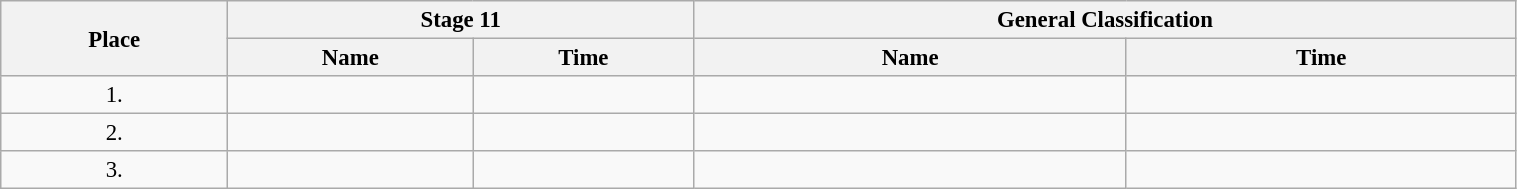<table class=wikitable style="font-size:95%" width="80%">
<tr>
<th rowspan="2">Place</th>
<th colspan="2">Stage 11</th>
<th colspan="2">General Classification</th>
</tr>
<tr>
<th>Name</th>
<th>Time</th>
<th>Name</th>
<th>Time</th>
</tr>
<tr>
<td align="center">1.</td>
<td></td>
<td></td>
<td></td>
<td></td>
</tr>
<tr>
<td align="center">2.</td>
<td></td>
<td></td>
<td></td>
<td></td>
</tr>
<tr>
<td align="center">3.</td>
<td></td>
<td></td>
<td></td>
<td></td>
</tr>
</table>
